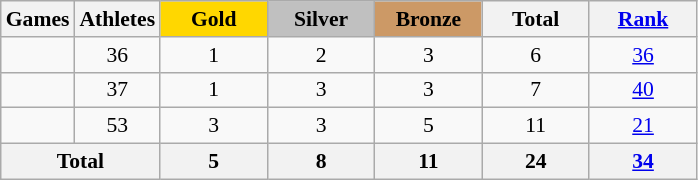<table class="wikitable" style="text-align:center; font-size:90%;">
<tr>
<th>Games</th>
<th>Athletes</th>
<td style="background:gold; width:4.5em; font-weight:bold;">Gold</td>
<td style="background:silver; width:4.5em; font-weight:bold;">Silver</td>
<td style="background:#cc9966; width:4.5em; font-weight:bold;">Bronze</td>
<th style="width:4.5em; font-weight:bold;">Total</th>
<th style="width:4.5em; font-weight:bold;"><a href='#'>Rank</a></th>
</tr>
<tr>
<td align=left></td>
<td>36</td>
<td>1</td>
<td>2</td>
<td>3</td>
<td>6</td>
<td><a href='#'>36</a></td>
</tr>
<tr>
<td align=left></td>
<td>37</td>
<td>1</td>
<td>3</td>
<td>3</td>
<td>7</td>
<td><a href='#'>40</a></td>
</tr>
<tr>
<td align=left></td>
<td>53</td>
<td>3</td>
<td>3</td>
<td>5</td>
<td>11</td>
<td><a href='#'>21</a></td>
</tr>
<tr>
<th colspan=2>Total</th>
<th>5</th>
<th>8</th>
<th>11</th>
<th>24</th>
<th><a href='#'>34</a></th>
</tr>
</table>
